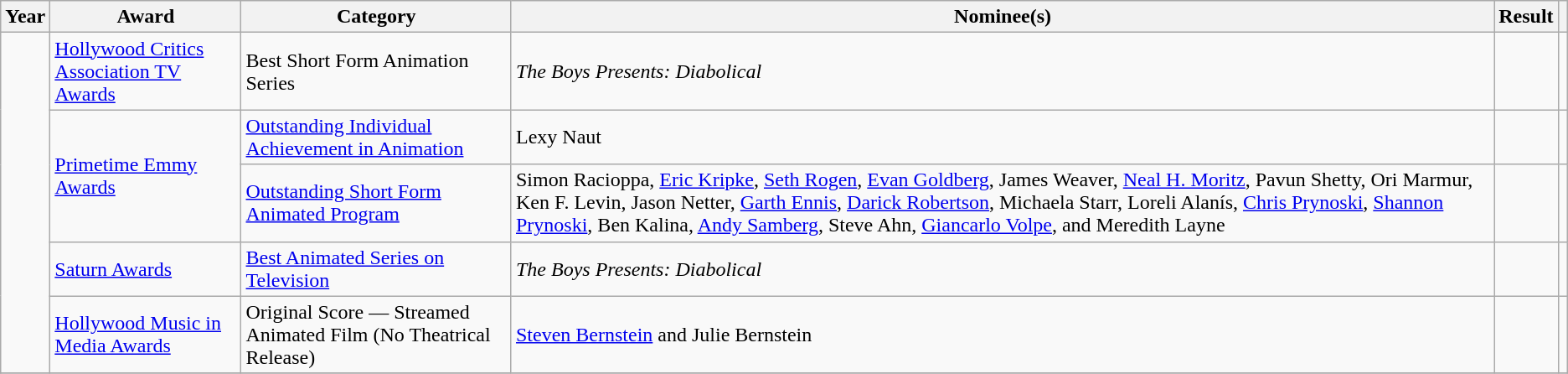<table class="wikitable sortable">
<tr>
<th>Year</th>
<th>Award</th>
<th>Category</th>
<th>Nominee(s)</th>
<th>Result</th>
<th></th>
</tr>
<tr>
<td rowspan="5"></td>
<td><a href='#'>Hollywood Critics Association TV Awards</a></td>
<td>Best Short Form Animation Series</td>
<td><em>The Boys Presents: Diabolical</em></td>
<td></td>
<td align="center"></td>
</tr>
<tr>
<td rowspan="2"><a href='#'>Primetime Emmy Awards</a></td>
<td><a href='#'>Outstanding Individual Achievement in Animation</a></td>
<td>Lexy Naut  </td>
<td></td>
<td align="center"></td>
</tr>
<tr>
<td><a href='#'>Outstanding Short Form Animated Program</a></td>
<td>Simon Racioppa, <a href='#'>Eric Kripke</a>, <a href='#'>Seth Rogen</a>, <a href='#'>Evan Goldberg</a>, James Weaver, <a href='#'>Neal H. Moritz</a>, Pavun Shetty, Ori Marmur, Ken F. Levin, Jason Netter, <a href='#'>Garth Ennis</a>, <a href='#'>Darick Robertson</a>, Michaela Starr, Loreli Alanís, <a href='#'>Chris Prynoski</a>, <a href='#'>Shannon Prynoski</a>, Ben Kalina, <a href='#'>Andy Samberg</a>, Steve Ahn, <a href='#'>Giancarlo Volpe</a>, and Meredith Layne </td>
<td></td>
<td align="center"> <br> </td>
</tr>
<tr>
<td><a href='#'>Saturn Awards</a></td>
<td><a href='#'>Best Animated Series on Television</a></td>
<td><em>The Boys Presents: Diabolical</em></td>
<td></td>
<td align="center"></td>
</tr>
<tr>
<td><a href='#'>Hollywood Music in Media Awards</a></td>
<td>Original Score — Streamed Animated Film (No Theatrical Release)</td>
<td><a href='#'>Steven Bernstein</a> and Julie Bernstein </td>
<td></td>
<td align="center"></td>
</tr>
<tr>
</tr>
</table>
